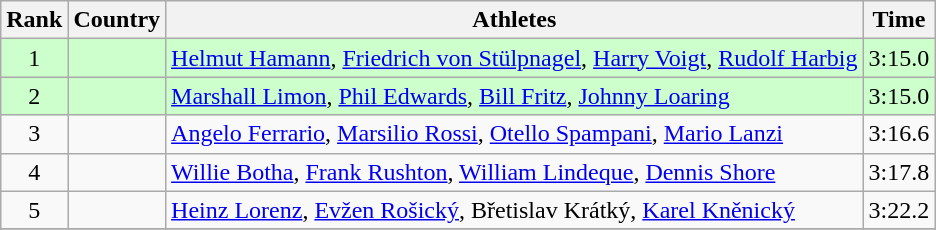<table class="wikitable sortable" style="text-align:center">
<tr>
<th>Rank</th>
<th>Country</th>
<th>Athletes</th>
<th>Time</th>
</tr>
<tr bgcolor=ccffcc>
<td>1</td>
<td align=left></td>
<td align=left><a href='#'>Helmut Hamann</a>, <a href='#'>Friedrich von Stülpnagel</a>, <a href='#'>Harry Voigt</a>, <a href='#'>Rudolf Harbig</a></td>
<td>3:15.0</td>
</tr>
<tr bgcolor=ccffcc>
<td>2</td>
<td align=left></td>
<td align=left><a href='#'>Marshall Limon</a>, <a href='#'>Phil Edwards</a>, <a href='#'>Bill Fritz</a>, <a href='#'>Johnny Loaring</a></td>
<td>3:15.0</td>
</tr>
<tr>
<td>3</td>
<td align=left></td>
<td align=left><a href='#'>Angelo Ferrario</a>, <a href='#'>Marsilio Rossi</a>, <a href='#'>Otello Spampani</a>, <a href='#'>Mario Lanzi</a></td>
<td>3:16.6</td>
</tr>
<tr>
<td>4</td>
<td align=left></td>
<td align=left><a href='#'>Willie Botha</a>, <a href='#'>Frank Rushton</a>, <a href='#'>William Lindeque</a>, <a href='#'>Dennis Shore</a></td>
<td>3:17.8</td>
</tr>
<tr>
<td>5</td>
<td align=left></td>
<td align=left><a href='#'>Heinz Lorenz</a>, <a href='#'>Evžen Rošický</a>, Břetislav Krátký, <a href='#'>Karel Kněnický</a></td>
<td>3:22.2</td>
</tr>
<tr>
</tr>
</table>
